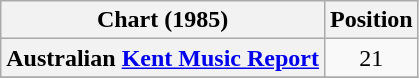<table class="wikitable sortable plainrowheaders">
<tr>
<th scope="col">Chart (1985)</th>
<th scope="col">Position</th>
</tr>
<tr>
<th scope="row">Australian <a href='#'>Kent Music Report</a></th>
<td style="text-align:center;">21</td>
</tr>
<tr>
</tr>
</table>
